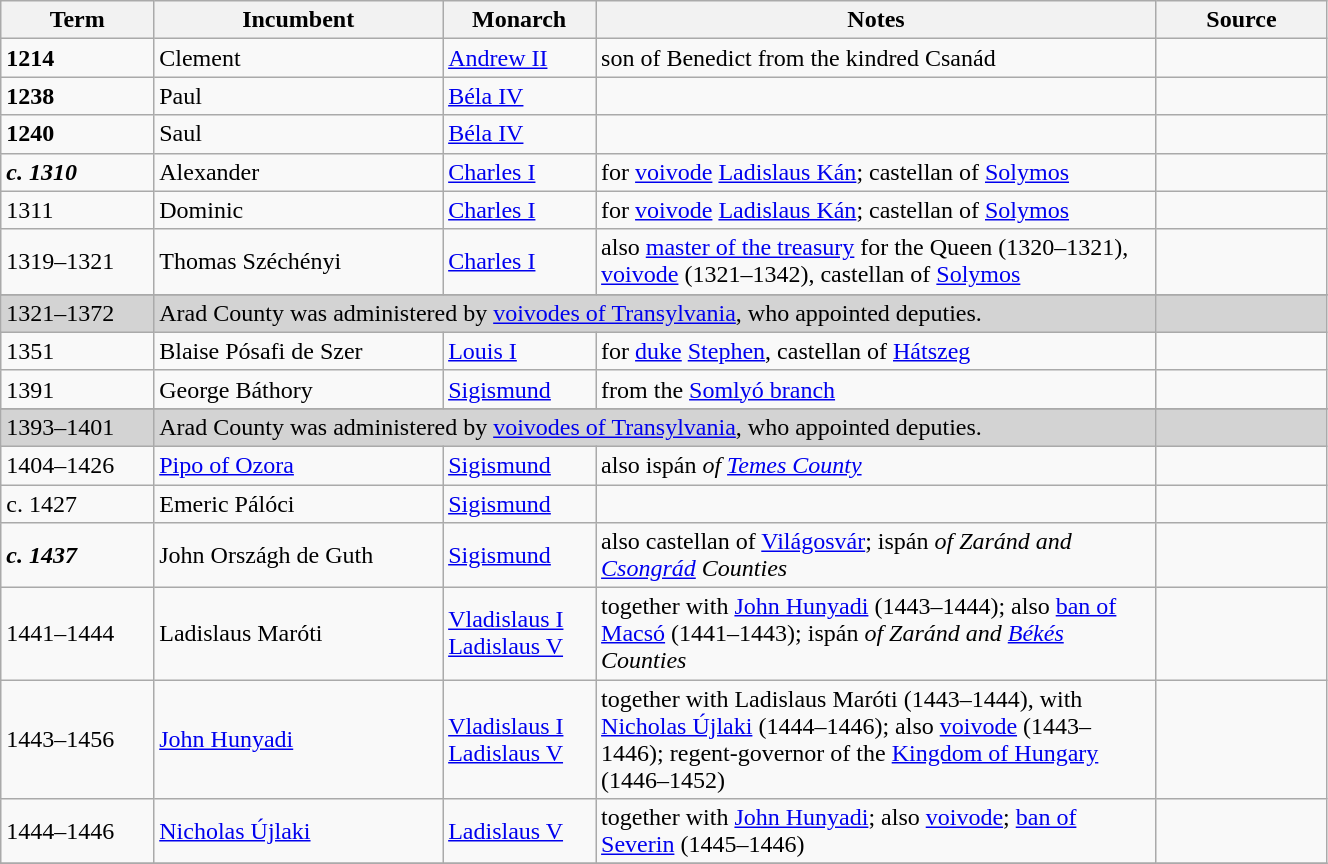<table class="wikitable" style="width: 70%">
<tr>
<th scope="col" width="9%">Term</th>
<th scope="col" width="17%">Incumbent</th>
<th scope="col" width="9%">Monarch</th>
<th scope="col" width="33%">Notes</th>
<th scope="col" width="10%">Source</th>
</tr>
<tr>
<td><strong>1214</strong></td>
<td>Clement</td>
<td><a href='#'>Andrew II</a></td>
<td>son of Benedict from the kindred Csanád</td>
<td></td>
</tr>
<tr>
<td><strong>1238</strong></td>
<td>Paul</td>
<td><a href='#'>Béla IV</a></td>
<td></td>
<td></td>
</tr>
<tr>
<td><strong>1240</strong></td>
<td>Saul</td>
<td><a href='#'>Béla IV</a></td>
<td></td>
<td></td>
</tr>
<tr>
<td><strong><em>c.<em> 1310<strong></td>
<td>Alexander</td>
<td><a href='#'>Charles I</a></td>
<td>for <a href='#'>voivode</a> <a href='#'>Ladislaus Kán</a>; castellan of <a href='#'>Solymos</a></td>
<td></td>
</tr>
<tr>
<td></strong>1311<strong></td>
<td>Dominic</td>
<td><a href='#'>Charles I</a></td>
<td>for <a href='#'>voivode</a> <a href='#'>Ladislaus Kán</a>; castellan of <a href='#'>Solymos</a></td>
<td></td>
</tr>
<tr>
<td></strong>1319–1321<strong></td>
<td>Thomas Széchényi</td>
<td><a href='#'>Charles I</a></td>
<td>also <a href='#'>master of the treasury</a> for the Queen (1320–1321), <a href='#'>voivode</a> (1321–1342), castellan of <a href='#'>Solymos</a></td>
<td></td>
</tr>
<tr>
</tr>
<tr style="background-color: lightgrey;">
<td></em></strong>1321–1372<strong><em></td>
<td colspan="3"></em>Arad County was administered by <a href='#'>voivodes of Transylvania</a>, who appointed deputies.<em></td>
<td></td>
</tr>
<tr>
<td></strong>1351<strong></td>
<td>Blaise Pósafi de Szer</td>
<td><a href='#'>Louis I</a></td>
<td>for <a href='#'>duke</a> <a href='#'>Stephen</a>, castellan of <a href='#'>Hátszeg</a></td>
<td></td>
</tr>
<tr>
<td></strong>1391<strong></td>
<td>George Báthory</td>
<td><a href='#'>Sigismund</a></td>
<td>from the <a href='#'>Somlyó branch</a></td>
<td></td>
</tr>
<tr>
</tr>
<tr style="background-color: lightgrey;">
<td></em></strong>1393–1401<strong><em></td>
<td colspan="3"></em>Arad County was administered by <a href='#'>voivodes of Transylvania</a>, who appointed deputies.<em></td>
<td></td>
</tr>
<tr>
<td></strong>1404–1426<strong></td>
<td><a href='#'>Pipo of Ozora</a></td>
<td><a href='#'>Sigismund</a></td>
<td>also </em>ispán<em> of <a href='#'>Temes County</a></td>
<td></td>
</tr>
<tr>
<td></em></strong>c.</em> 1427</strong></td>
<td>Emeric Pálóci</td>
<td><a href='#'>Sigismund</a></td>
<td></td>
<td></td>
</tr>
<tr>
<td><strong><em>c.<em> 1437<strong></td>
<td>John Országh de Guth</td>
<td><a href='#'>Sigismund</a></td>
<td>also castellan of <a href='#'>Világosvár</a>; </em>ispán<em> of Zaránd and <a href='#'>Csongrád</a> Counties</td>
<td></td>
</tr>
<tr>
<td></strong>1441–1444<strong></td>
<td>Ladislaus Maróti</td>
<td><a href='#'>Vladislaus I</a><br><a href='#'>Ladislaus V</a></td>
<td>together with <a href='#'>John Hunyadi</a> (1443–1444); also <a href='#'>ban of Macsó</a> (1441–1443); </em>ispán<em> of Zaránd and <a href='#'>Békés</a> Counties</td>
<td></td>
</tr>
<tr>
<td></strong>1443–1456<strong></td>
<td><a href='#'>John Hunyadi</a></td>
<td><a href='#'>Vladislaus I</a><br><a href='#'>Ladislaus V</a></td>
<td>together with Ladislaus Maróti (1443–1444), with <a href='#'>Nicholas Újlaki</a> (1444–1446); also <a href='#'>voivode</a> (1443–1446); regent-governor of the <a href='#'>Kingdom of Hungary</a> (1446–1452)</td>
<td></td>
</tr>
<tr>
<td></strong>1444–1446<strong></td>
<td><a href='#'>Nicholas Újlaki</a></td>
<td><a href='#'>Ladislaus V</a></td>
<td>together with <a href='#'>John Hunyadi</a>; also <a href='#'>voivode</a>; <a href='#'>ban of Severin</a> (1445–1446)</td>
<td></td>
</tr>
<tr>
</tr>
</table>
